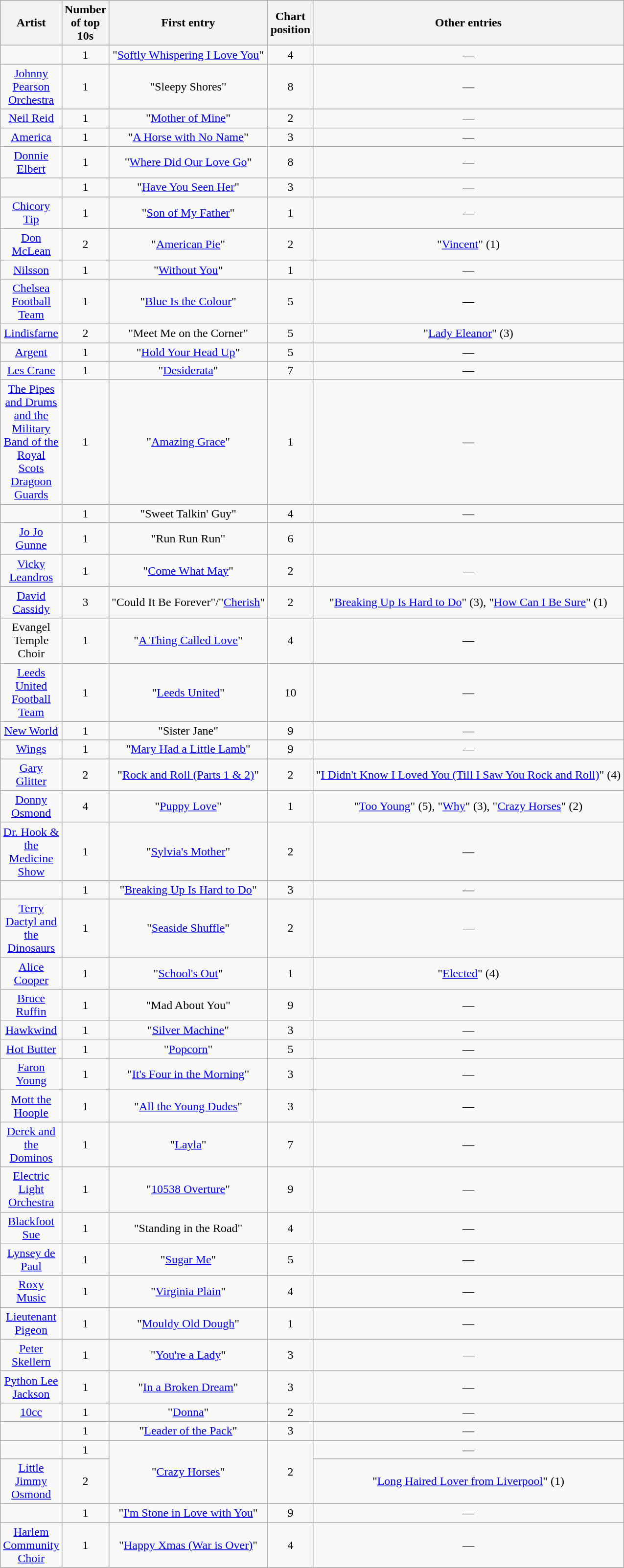<table class="wikitable sortable mw-collapsible mw-collapsed" style="text-align: center;">
<tr>
<th scope="col" style="width:55px;">Artist</th>
<th scope="col" style="width:55px;" data-sort-type="number">Number of top 10s</th>
<th scope="col" style="text-align:center;">First entry</th>
<th scope="col" style="width:55px;" data-sort-type="number">Chart position</th>
<th scope="col" style="text-align:center;">Other entries</th>
</tr>
<tr>
<td></td>
<td>1</td>
<td>"<a href='#'>Softly Whispering I Love You</a>"</td>
<td>4</td>
<td>—</td>
</tr>
<tr>
<td><a href='#'>Johnny Pearson Orchestra</a></td>
<td>1</td>
<td>"Sleepy Shores"</td>
<td>8</td>
<td>—</td>
</tr>
<tr>
<td><a href='#'>Neil Reid</a></td>
<td>1</td>
<td>"<a href='#'>Mother of Mine</a>"</td>
<td>2</td>
<td>—</td>
</tr>
<tr>
<td><a href='#'>America</a></td>
<td>1</td>
<td>"<a href='#'>A Horse with No Name</a>"</td>
<td>3</td>
<td>—</td>
</tr>
<tr>
<td><a href='#'>Donnie Elbert</a></td>
<td>1</td>
<td>"<a href='#'>Where Did Our Love Go</a>"</td>
<td>8</td>
<td>—</td>
</tr>
<tr>
<td></td>
<td>1</td>
<td>"<a href='#'>Have You Seen Her</a>"</td>
<td>3</td>
<td>—</td>
</tr>
<tr>
<td><a href='#'>Chicory Tip</a></td>
<td>1</td>
<td>"<a href='#'>Son of My Father</a>"</td>
<td>1</td>
<td>—</td>
</tr>
<tr>
<td><a href='#'>Don McLean</a></td>
<td>2</td>
<td>"<a href='#'>American Pie</a>"</td>
<td>2</td>
<td>"<a href='#'>Vincent</a>" (1)</td>
</tr>
<tr>
<td><a href='#'>Nilsson</a></td>
<td>1</td>
<td>"<a href='#'>Without You</a>"</td>
<td>1</td>
<td>—</td>
</tr>
<tr>
<td><a href='#'>Chelsea Football Team</a></td>
<td>1</td>
<td>"<a href='#'>Blue Is the Colour</a>"</td>
<td>5</td>
<td>—</td>
</tr>
<tr>
<td><a href='#'>Lindisfarne</a></td>
<td>2</td>
<td>"Meet Me on the Corner"</td>
<td>5</td>
<td>"<a href='#'>Lady Eleanor</a>" (3)</td>
</tr>
<tr>
<td><a href='#'>Argent</a></td>
<td>1</td>
<td>"<a href='#'>Hold Your Head Up</a>"</td>
<td>5</td>
<td>—</td>
</tr>
<tr>
<td><a href='#'>Les Crane</a></td>
<td>1</td>
<td>"<a href='#'>Desiderata</a>"</td>
<td>7</td>
<td>—</td>
</tr>
<tr>
<td><a href='#'>The Pipes and Drums and the Military Band of the Royal Scots Dragoon Guards</a></td>
<td>1</td>
<td>"<a href='#'>Amazing Grace</a>"</td>
<td>1</td>
<td>—</td>
</tr>
<tr>
<td></td>
<td>1</td>
<td>"Sweet Talkin' Guy"</td>
<td>4</td>
<td>—</td>
</tr>
<tr>
<td><a href='#'>Jo Jo Gunne</a></td>
<td>1</td>
<td>"Run Run Run"</td>
<td>6</td>
</tr>
<tr>
<td><a href='#'>Vicky Leandros</a></td>
<td>1</td>
<td>"<a href='#'>Come What May</a>"</td>
<td>2</td>
<td>—</td>
</tr>
<tr>
<td><a href='#'>David Cassidy</a></td>
<td>3</td>
<td>"Could It Be Forever"/"<a href='#'>Cherish</a>"</td>
<td>2</td>
<td>"<a href='#'>Breaking Up Is Hard to Do</a>" (3), "<a href='#'>How Can I Be Sure</a>" (1)</td>
</tr>
<tr>
<td>Evangel Temple Choir</td>
<td>1</td>
<td>"<a href='#'>A Thing Called Love</a>"</td>
<td>4</td>
<td>—</td>
</tr>
<tr>
<td><a href='#'>Leeds United Football Team</a></td>
<td>1</td>
<td>"<a href='#'>Leeds United</a>"</td>
<td>10</td>
<td>—</td>
</tr>
<tr>
<td><a href='#'>New World</a></td>
<td>1</td>
<td>"Sister Jane"</td>
<td>9</td>
<td>—</td>
</tr>
<tr>
<td><a href='#'>Wings</a></td>
<td>1</td>
<td>"<a href='#'>Mary Had a Little Lamb</a>"</td>
<td>9</td>
<td>—</td>
</tr>
<tr>
<td><a href='#'>Gary Glitter</a></td>
<td>2</td>
<td>"<a href='#'>Rock and Roll (Parts 1 & 2)</a>"</td>
<td>2</td>
<td>"<a href='#'>I Didn't Know I Loved You (Till I Saw You Rock and Roll)</a>" (4)</td>
</tr>
<tr>
<td><a href='#'>Donny Osmond</a></td>
<td>4</td>
<td>"<a href='#'>Puppy Love</a>"</td>
<td>1</td>
<td>"<a href='#'>Too Young</a>" (5), "<a href='#'>Why</a>" (3), "<a href='#'>Crazy Horses</a>" (2)</td>
</tr>
<tr>
<td><a href='#'>Dr. Hook & the Medicine Show</a></td>
<td>1</td>
<td>"<a href='#'>Sylvia's Mother</a>"</td>
<td>2</td>
<td>—</td>
</tr>
<tr>
<td></td>
<td>1</td>
<td>"<a href='#'>Breaking Up Is Hard to Do</a>"</td>
<td>3</td>
<td>—</td>
</tr>
<tr>
<td><a href='#'>Terry Dactyl and the Dinosaurs</a></td>
<td>1</td>
<td>"<a href='#'>Seaside Shuffle</a>"</td>
<td>2</td>
<td>—</td>
</tr>
<tr>
<td><a href='#'>Alice Cooper</a></td>
<td>1</td>
<td>"<a href='#'>School's Out</a>"</td>
<td>1</td>
<td>"<a href='#'>Elected</a>" (4)</td>
</tr>
<tr>
<td><a href='#'>Bruce Ruffin</a></td>
<td>1</td>
<td>"Mad About You"</td>
<td>9</td>
<td>—</td>
</tr>
<tr>
<td><a href='#'>Hawkwind</a></td>
<td>1</td>
<td>"<a href='#'>Silver Machine</a>"</td>
<td>3</td>
<td>—</td>
</tr>
<tr>
<td><a href='#'>Hot Butter</a></td>
<td>1</td>
<td>"<a href='#'>Popcorn</a>"</td>
<td>5</td>
<td>—</td>
</tr>
<tr>
<td><a href='#'>Faron Young</a></td>
<td>1</td>
<td>"<a href='#'>It's Four in the Morning</a>"</td>
<td>3</td>
<td>—</td>
</tr>
<tr>
<td><a href='#'>Mott the Hoople</a></td>
<td>1</td>
<td>"<a href='#'>All the Young Dudes</a>"</td>
<td>3</td>
<td>—</td>
</tr>
<tr>
<td><a href='#'>Derek and the Dominos</a></td>
<td>1</td>
<td>"<a href='#'>Layla</a>"</td>
<td>7</td>
<td>—</td>
</tr>
<tr>
<td><a href='#'>Electric Light Orchestra</a></td>
<td>1</td>
<td>"<a href='#'>10538 Overture</a>"</td>
<td>9</td>
<td>—</td>
</tr>
<tr>
<td><a href='#'>Blackfoot Sue</a></td>
<td>1</td>
<td>"Standing in the Road"</td>
<td>4</td>
<td>—</td>
</tr>
<tr>
<td><a href='#'>Lynsey de Paul</a></td>
<td>1</td>
<td>"<a href='#'>Sugar Me</a>"</td>
<td>5</td>
<td>—</td>
</tr>
<tr>
<td><a href='#'>Roxy Music</a></td>
<td>1</td>
<td>"<a href='#'>Virginia Plain</a>"</td>
<td>4</td>
<td>—</td>
</tr>
<tr>
<td><a href='#'>Lieutenant Pigeon</a></td>
<td>1</td>
<td>"<a href='#'>Mouldy Old Dough</a>"</td>
<td>1</td>
<td>—</td>
</tr>
<tr>
<td><a href='#'>Peter Skellern</a></td>
<td>1</td>
<td>"<a href='#'>You're a Lady</a>"</td>
<td>3</td>
<td>—</td>
</tr>
<tr>
<td><a href='#'>Python Lee Jackson</a></td>
<td>1</td>
<td>"<a href='#'>In a Broken Dream</a>"</td>
<td>3</td>
<td>—</td>
</tr>
<tr>
<td><a href='#'>10cc</a></td>
<td>1</td>
<td>"<a href='#'>Donna</a>"</td>
<td>2</td>
<td>—</td>
</tr>
<tr>
<td></td>
<td>1</td>
<td>"<a href='#'>Leader of the Pack</a>"</td>
<td>3</td>
<td>—</td>
</tr>
<tr>
<td></td>
<td>1</td>
<td rowspan="2">"<a href='#'>Crazy Horses</a>"</td>
<td rowspan="2">2</td>
<td>—</td>
</tr>
<tr>
<td><a href='#'>Little Jimmy Osmond</a></td>
<td>2</td>
<td>"<a href='#'>Long Haired Lover from Liverpool</a>" (1)</td>
</tr>
<tr>
<td></td>
<td>1</td>
<td>"<a href='#'>I'm Stone in Love with You</a>"</td>
<td>9</td>
<td>—</td>
</tr>
<tr>
<td><a href='#'>Harlem Community Choir</a></td>
<td>1</td>
<td>"<a href='#'>Happy Xmas (War is Over)</a>"</td>
<td>4</td>
<td>—</td>
</tr>
</table>
